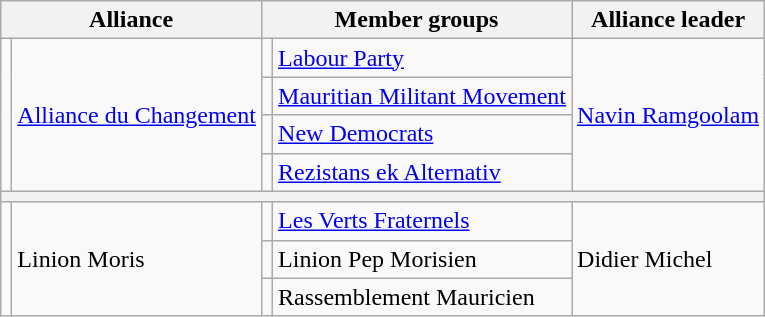<table class=wikitable>
<tr>
<th colspan=2>Alliance</th>
<th colspan=2>Member groups</th>
<th>Alliance leader</th>
</tr>
<tr>
<td rowspan=4 bgcolor=></td>
<td rowspan=4><a href='#'>Alliance du Changement</a></td>
<td bgcolor=></td>
<td><a href='#'>Labour Party</a></td>
<td rowspan=4><a href='#'>Navin Ramgoolam</a></td>
</tr>
<tr>
<td bgcolor=></td>
<td><a href='#'>Mauritian Militant Movement</a></td>
</tr>
<tr>
<td bgcolor=></td>
<td><a href='#'>New Democrats</a></td>
</tr>
<tr>
<td bgcolor=></td>
<td><a href='#'>Rezistans ek Alternativ</a></td>
</tr>
<tr>
<th colspan=5></th>
</tr>
<tr>
<td rowspan=3 bgcolor=></td>
<td rowspan=3>Linion Moris</td>
<td bgcolor=></td>
<td><a href='#'>Les Verts Fraternels</a></td>
<td rowspan=3>Didier Michel</td>
</tr>
<tr>
<td bgcolor=></td>
<td>Linion Pep Morisien</td>
</tr>
<tr>
<td bgcolor=></td>
<td>Rassemblement Mauricien</td>
</tr>
</table>
